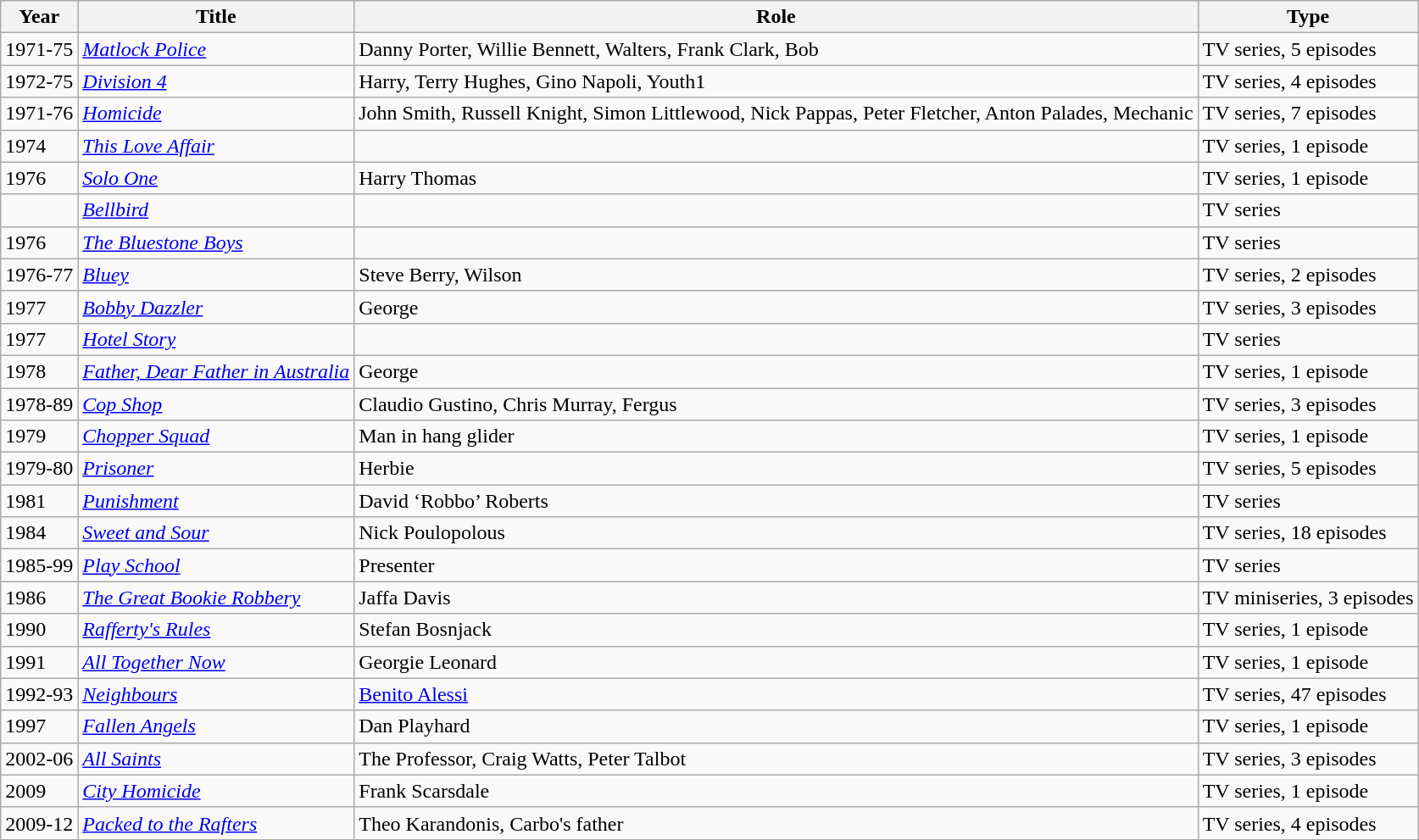<table class="wikitable">
<tr>
<th>Year</th>
<th>Title</th>
<th>Role</th>
<th>Type</th>
</tr>
<tr>
<td>1971-75</td>
<td><em><a href='#'>Matlock Police</a></em></td>
<td>Danny Porter, Willie Bennett, Walters, Frank Clark, Bob</td>
<td>TV series, 5 episodes</td>
</tr>
<tr>
<td>1972-75</td>
<td><em><a href='#'>Division 4</a></em></td>
<td>Harry, Terry Hughes, Gino Napoli, Youth1</td>
<td>TV series, 4 episodes</td>
</tr>
<tr>
<td>1971-76</td>
<td><em><a href='#'>Homicide</a></em></td>
<td>John Smith, Russell Knight, Simon Littlewood, Nick Pappas, Peter Fletcher, Anton Palades, Mechanic</td>
<td>TV series, 7 episodes</td>
</tr>
<tr>
<td>1974</td>
<td><em><a href='#'>This Love Affair</a></em></td>
<td></td>
<td>TV series, 1 episode</td>
</tr>
<tr>
<td>1976</td>
<td><em><a href='#'>Solo One</a></em></td>
<td>Harry Thomas</td>
<td>TV series, 1 episode</td>
</tr>
<tr>
<td></td>
<td><em><a href='#'>Bellbird</a></em></td>
<td></td>
<td>TV series</td>
</tr>
<tr>
<td>1976</td>
<td><em><a href='#'>The Bluestone Boys</a></em></td>
<td></td>
<td>TV series</td>
</tr>
<tr>
<td>1976-77</td>
<td><em><a href='#'>Bluey</a></em></td>
<td>Steve Berry, Wilson</td>
<td>TV series, 2 episodes</td>
</tr>
<tr>
<td>1977</td>
<td><em><a href='#'>Bobby Dazzler</a></em></td>
<td>George</td>
<td>TV series, 3 episodes</td>
</tr>
<tr>
<td>1977</td>
<td><em><a href='#'>Hotel Story</a></em></td>
<td></td>
<td>TV series</td>
</tr>
<tr>
<td>1978</td>
<td><em><a href='#'>Father, Dear Father in Australia</a></em></td>
<td>George</td>
<td>TV series, 1 episode</td>
</tr>
<tr>
<td>1978-89</td>
<td><em><a href='#'>Cop Shop</a></em></td>
<td>Claudio Gustino, Chris Murray, Fergus</td>
<td>TV series, 3 episodes</td>
</tr>
<tr>
<td>1979</td>
<td><em><a href='#'>Chopper Squad</a></em></td>
<td>Man in hang glider</td>
<td>TV series, 1 episode</td>
</tr>
<tr>
<td>1979-80</td>
<td><em><a href='#'>Prisoner</a></em></td>
<td>Herbie</td>
<td>TV series, 5 episodes</td>
</tr>
<tr>
<td>1981</td>
<td><em><a href='#'>Punishment</a></em></td>
<td>David ‘Robbo’ Roberts</td>
<td>TV series</td>
</tr>
<tr>
<td>1984</td>
<td><em><a href='#'>Sweet and Sour</a></em></td>
<td>Nick Poulopolous</td>
<td>TV series, 18 episodes</td>
</tr>
<tr>
<td>1985-99</td>
<td><em><a href='#'>Play School</a></em></td>
<td>Presenter</td>
<td>TV series</td>
</tr>
<tr>
<td>1986</td>
<td><em><a href='#'>The Great Bookie Robbery</a></em></td>
<td>Jaffa Davis</td>
<td>TV miniseries, 3 episodes</td>
</tr>
<tr>
<td>1990</td>
<td><em><a href='#'>Rafferty's Rules</a></em></td>
<td>Stefan Bosnjack</td>
<td>TV series, 1 episode</td>
</tr>
<tr>
<td>1991</td>
<td><em><a href='#'>All Together Now</a></em></td>
<td>Georgie Leonard</td>
<td>TV series, 1 episode</td>
</tr>
<tr>
<td>1992-93</td>
<td><em><a href='#'>Neighbours</a></em></td>
<td><a href='#'>Benito Alessi</a></td>
<td>TV series, 47 episodes</td>
</tr>
<tr>
<td>1997</td>
<td><em><a href='#'>Fallen Angels</a></em></td>
<td>Dan Playhard</td>
<td>TV series, 1 episode</td>
</tr>
<tr>
<td>2002-06</td>
<td><em><a href='#'>All Saints</a></em></td>
<td>The Professor, Craig Watts, Peter Talbot</td>
<td>TV series, 3 episodes</td>
</tr>
<tr>
<td>2009</td>
<td><em><a href='#'>City Homicide</a></em></td>
<td>Frank Scarsdale</td>
<td>TV series, 1 episode</td>
</tr>
<tr>
<td>2009-12</td>
<td><em><a href='#'>Packed to the Rafters</a></em></td>
<td>Theo Karandonis, Carbo's father</td>
<td>TV series, 4 episodes</td>
</tr>
</table>
